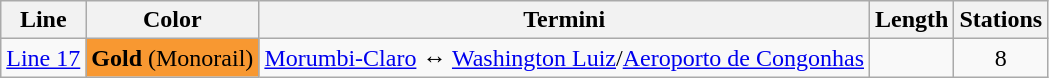<table class="wikitable">
<tr>
<th align="center">Line</th>
<th align="center">Color</th>
<th align="center">Termini</th>
<th align="center">Length</th>
<th align="center">Stations</th>
</tr>
<tr>
<td align="center"><a href='#'>Line 17</a></td>
<td bgcolor="#f89831" align="center"><strong>Gold</strong> (Monorail)</td>
<td align="center"><a href='#'>Morumbi-Claro</a> ↔ <a href='#'>Washington Luiz</a>/<a href='#'>Aeroporto de Congonhas</a></td>
<td align="center"></td>
<td align="center">8</td>
</tr>
</table>
